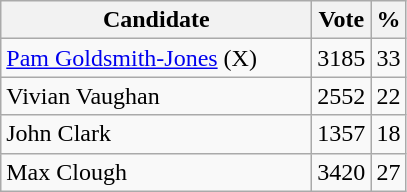<table class="wikitable">
<tr>
<th bgcolor="#DDDDFF" width="200px">Candidate</th>
<th bgcolor="#DDDDFF">Vote</th>
<th bgcolor="#DDDDFF">%</th>
</tr>
<tr>
<td><a href='#'>Pam Goldsmith-Jones</a> (X)</td>
<td>3185</td>
<td>33</td>
</tr>
<tr>
<td>Vivian Vaughan</td>
<td>2552</td>
<td>22</td>
</tr>
<tr>
<td>John Clark</td>
<td>1357</td>
<td>18</td>
</tr>
<tr>
<td>Max Clough</td>
<td>3420</td>
<td>27</td>
</tr>
</table>
